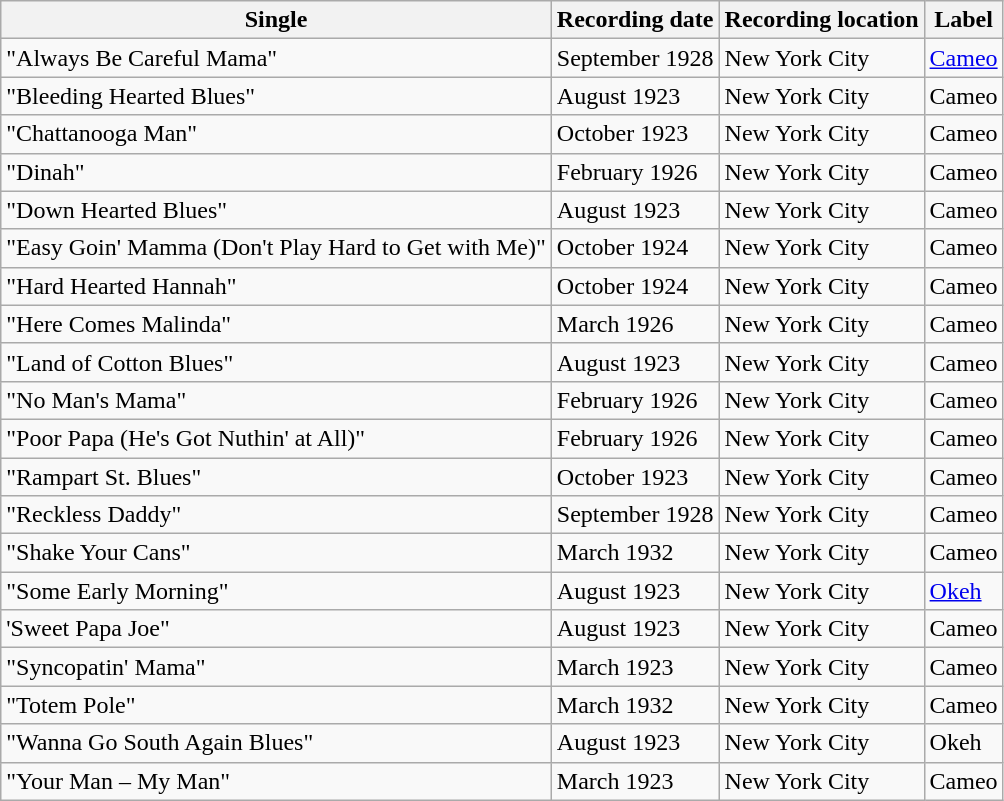<table class="wikitable">
<tr>
<th>Single</th>
<th>Recording date</th>
<th>Recording location</th>
<th>Label</th>
</tr>
<tr>
<td>"Always Be Careful Mama"</td>
<td>September 1928</td>
<td>New York City</td>
<td><a href='#'>Cameo</a></td>
</tr>
<tr>
<td>"Bleeding Hearted Blues"</td>
<td>August 1923</td>
<td>New York City</td>
<td>Cameo</td>
</tr>
<tr>
<td>"Chattanooga Man"</td>
<td>October 1923</td>
<td>New York City</td>
<td>Cameo</td>
</tr>
<tr>
<td>"Dinah"</td>
<td>February 1926</td>
<td>New York City</td>
<td>Cameo</td>
</tr>
<tr>
<td>"Down Hearted Blues"</td>
<td>August 1923</td>
<td>New York City</td>
<td>Cameo</td>
</tr>
<tr>
<td>"Easy Goin' Mamma (Don't Play Hard to Get with Me)"</td>
<td>October 1924</td>
<td>New York City</td>
<td>Cameo</td>
</tr>
<tr>
<td>"Hard Hearted Hannah"</td>
<td>October 1924</td>
<td>New York City</td>
<td>Cameo</td>
</tr>
<tr>
<td>"Here Comes Malinda"</td>
<td>March 1926</td>
<td>New York City</td>
<td>Cameo</td>
</tr>
<tr>
<td>"Land of Cotton Blues"</td>
<td>August 1923</td>
<td>New York City</td>
<td>Cameo</td>
</tr>
<tr>
<td>"No Man's Mama"</td>
<td>February 1926</td>
<td>New York City</td>
<td>Cameo</td>
</tr>
<tr>
<td>"Poor Papa (He's Got Nuthin' at All)"</td>
<td>February 1926</td>
<td>New York City</td>
<td>Cameo</td>
</tr>
<tr>
<td>"Rampart St. Blues"</td>
<td>October 1923</td>
<td>New York City</td>
<td>Cameo</td>
</tr>
<tr>
<td>"Reckless Daddy"</td>
<td>September 1928</td>
<td>New York City</td>
<td>Cameo</td>
</tr>
<tr>
<td>"Shake Your Cans"</td>
<td>March 1932</td>
<td>New York City</td>
<td>Cameo</td>
</tr>
<tr>
<td>"Some Early Morning"</td>
<td>August 1923</td>
<td>New York City</td>
<td><a href='#'>Okeh</a></td>
</tr>
<tr>
<td>'Sweet Papa Joe"</td>
<td>August 1923</td>
<td>New York City</td>
<td>Cameo</td>
</tr>
<tr>
<td>"Syncopatin' Mama"</td>
<td>March 1923</td>
<td>New York City</td>
<td>Cameo</td>
</tr>
<tr>
<td>"Totem Pole"</td>
<td>March 1932</td>
<td>New York City</td>
<td>Cameo</td>
</tr>
<tr>
<td>"Wanna Go South Again Blues"</td>
<td>August 1923</td>
<td>New York City</td>
<td>Okeh</td>
</tr>
<tr>
<td>"Your Man – My Man"</td>
<td>March 1923</td>
<td>New York City</td>
<td>Cameo</td>
</tr>
</table>
